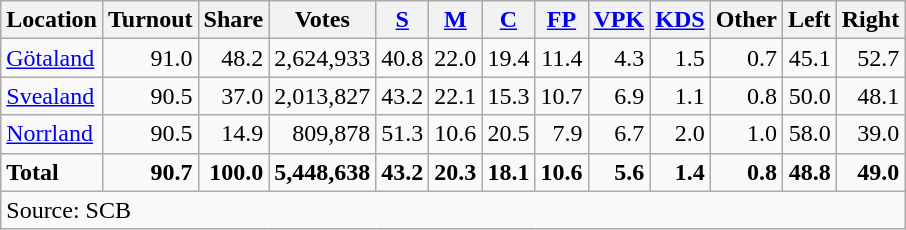<table class="wikitable sortable" style=text-align:right>
<tr>
<th>Location</th>
<th>Turnout</th>
<th>Share</th>
<th>Votes</th>
<th><a href='#'>S</a></th>
<th><a href='#'>M</a></th>
<th><a href='#'>C</a></th>
<th><a href='#'>FP</a></th>
<th><a href='#'>VPK</a></th>
<th><a href='#'>KDS</a></th>
<th>Other</th>
<th>Left</th>
<th>Right</th>
</tr>
<tr>
<td align=left><a href='#'>Götaland</a></td>
<td>91.0</td>
<td>48.2</td>
<td>2,624,933</td>
<td>40.8</td>
<td>22.0</td>
<td>19.4</td>
<td>11.4</td>
<td>4.3</td>
<td>1.5</td>
<td>0.7</td>
<td>45.1</td>
<td>52.7</td>
</tr>
<tr>
<td align=left><a href='#'>Svealand</a></td>
<td>90.5</td>
<td>37.0</td>
<td>2,013,827</td>
<td>43.2</td>
<td>22.1</td>
<td>15.3</td>
<td>10.7</td>
<td>6.9</td>
<td>1.1</td>
<td>0.8</td>
<td>50.0</td>
<td>48.1</td>
</tr>
<tr>
<td align=left><a href='#'>Norrland</a></td>
<td>90.5</td>
<td>14.9</td>
<td>809,878</td>
<td>51.3</td>
<td>10.6</td>
<td>20.5</td>
<td>7.9</td>
<td>6.7</td>
<td>2.0</td>
<td>1.0</td>
<td>58.0</td>
<td>39.0</td>
</tr>
<tr>
<td align=left><strong>Total</strong></td>
<td><strong>90.7</strong></td>
<td><strong>100.0</strong></td>
<td><strong>5,448,638</strong></td>
<td><strong>43.2</strong></td>
<td><strong>20.3</strong></td>
<td><strong>18.1</strong></td>
<td><strong>10.6</strong></td>
<td><strong>5.6</strong></td>
<td><strong>1.4</strong></td>
<td><strong>0.8</strong></td>
<td><strong>48.8</strong></td>
<td><strong>49.0</strong></td>
</tr>
<tr>
<td align=left colspan=13>Source: SCB </td>
</tr>
</table>
